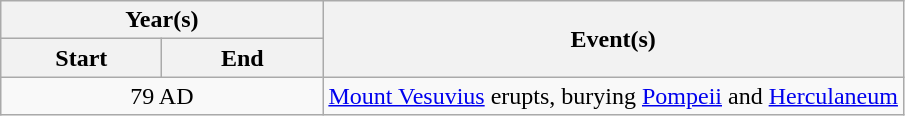<table class="wikitable">
<tr>
<th colspan="2">Year(s)</th>
<th rowspan="2">Event(s)</th>
</tr>
<tr>
<th style="width:100px;">Start</th>
<th style="width:100px;">End</th>
</tr>
<tr>
<td colspan="2" style="text-align:center;">79 AD</td>
<td><a href='#'>Mount Vesuvius</a> erupts, burying <a href='#'>Pompeii</a> and <a href='#'>Herculaneum</a></td>
</tr>
</table>
